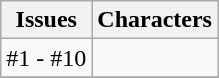<table class="wikitable plainrowheaders" border="1">
<tr>
<th scope="col">Issues</th>
<th scope="col">Characters</th>
</tr>
<tr>
<td align="center">#1 - #10</td>
<td></td>
</tr>
<tr>
</tr>
</table>
